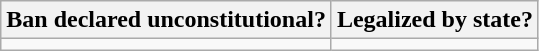<table class="wikitable">
<tr>
<th>Ban declared unconstitutional?</th>
<th>Legalized by state?</th>
</tr>
<tr>
<td></td>
<td></td>
</tr>
</table>
